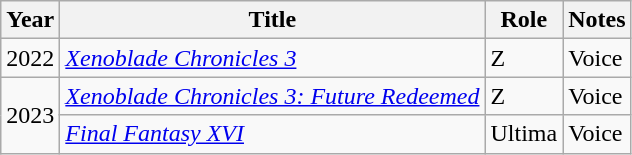<table class="wikitable sortable">
<tr>
<th>Year</th>
<th>Title</th>
<th>Role</th>
<th>Notes</th>
</tr>
<tr>
<td>2022</td>
<td><em><a href='#'>Xenoblade Chronicles 3</a></em></td>
<td>Z</td>
<td>Voice</td>
</tr>
<tr>
<td rowspan="2">2023</td>
<td><em><a href='#'>Xenoblade Chronicles 3: Future Redeemed</a></em></td>
<td>Z</td>
<td>Voice</td>
</tr>
<tr>
<td><em><a href='#'>Final Fantasy XVI</a></em></td>
<td>Ultima</td>
<td>Voice</td>
</tr>
</table>
